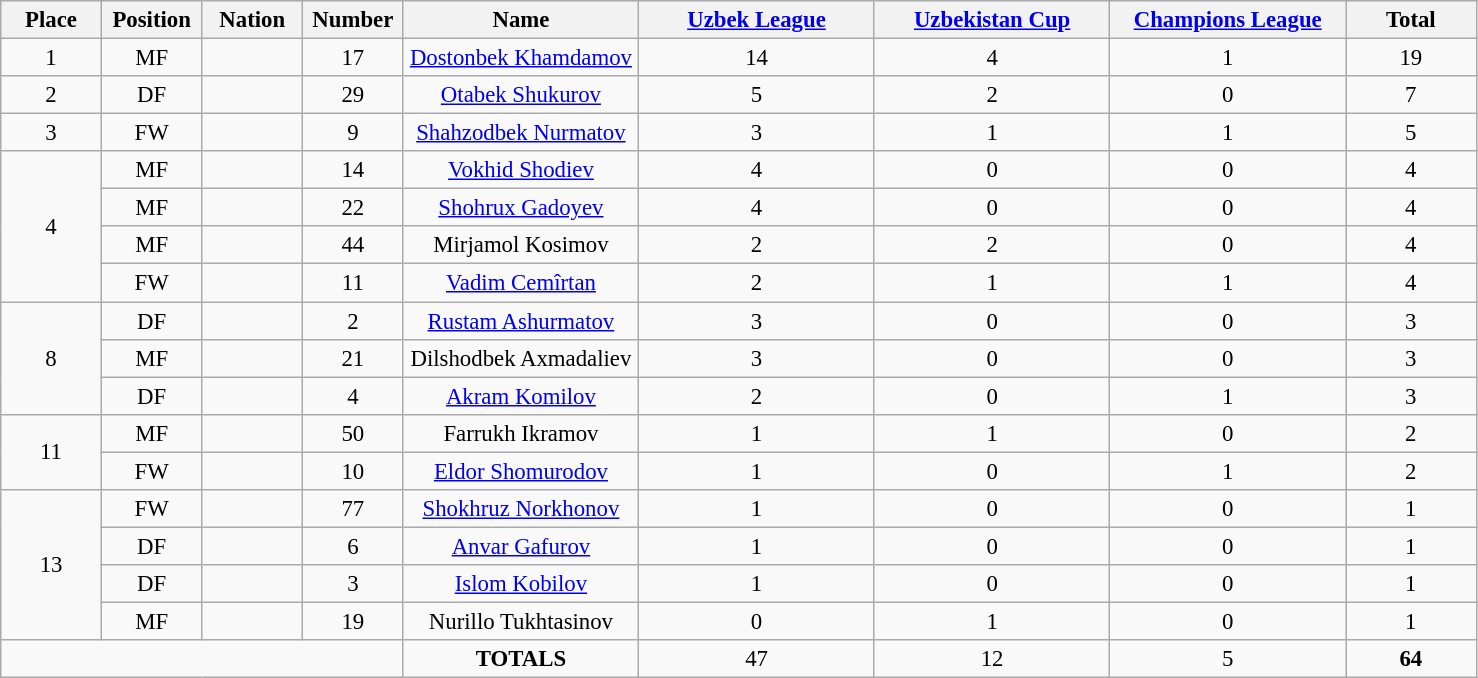<table class="wikitable" style="font-size: 95%; text-align: center;">
<tr>
<th width=60>Place</th>
<th width=60>Position</th>
<th width=60>Nation</th>
<th width=60>Number</th>
<th width=150>Name</th>
<th width=150><a href='#'>Uzbek League</a></th>
<th width=150><a href='#'>Uzbekistan Cup</a></th>
<th width=150><a href='#'>Champions League</a></th>
<th width=80>Total</th>
</tr>
<tr>
<td>1</td>
<td>MF</td>
<td></td>
<td>17</td>
<td><a href='#'>Dostonbek Khamdamov</a></td>
<td>14</td>
<td>4</td>
<td>1</td>
<td>19</td>
</tr>
<tr>
<td>2</td>
<td>DF</td>
<td></td>
<td>29</td>
<td><a href='#'>Otabek Shukurov</a></td>
<td>5</td>
<td>2</td>
<td>0</td>
<td>7</td>
</tr>
<tr>
<td>3</td>
<td>FW</td>
<td></td>
<td>9</td>
<td><a href='#'>Shahzodbek Nurmatov</a></td>
<td>3</td>
<td>1</td>
<td>1</td>
<td>5</td>
</tr>
<tr>
<td rowspan="4">4</td>
<td>MF</td>
<td></td>
<td>14</td>
<td><a href='#'>Vokhid Shodiev</a></td>
<td>4</td>
<td>0</td>
<td>0</td>
<td>4</td>
</tr>
<tr>
<td>MF</td>
<td></td>
<td>22</td>
<td><a href='#'>Shohrux Gadoyev</a></td>
<td>4</td>
<td>0</td>
<td>0</td>
<td>4</td>
</tr>
<tr>
<td>MF</td>
<td></td>
<td>44</td>
<td>Mirjamol Kosimov</td>
<td>2</td>
<td>2</td>
<td>0</td>
<td>4</td>
</tr>
<tr>
<td>FW</td>
<td></td>
<td>11</td>
<td><a href='#'>Vadim Cemîrtan</a></td>
<td>2</td>
<td>1</td>
<td>1</td>
<td>4</td>
</tr>
<tr>
<td rowspan="3">8</td>
<td>DF</td>
<td></td>
<td>2</td>
<td><a href='#'>Rustam Ashurmatov</a></td>
<td>3</td>
<td>0</td>
<td>0</td>
<td>3</td>
</tr>
<tr>
<td>MF</td>
<td></td>
<td>21</td>
<td>Dilshodbek Axmadaliev</td>
<td>3</td>
<td>0</td>
<td>0</td>
<td>3</td>
</tr>
<tr>
<td>DF</td>
<td></td>
<td>4</td>
<td><a href='#'>Akram Komilov</a></td>
<td>2</td>
<td>0</td>
<td>1</td>
<td>3</td>
</tr>
<tr>
<td rowspan="2">11</td>
<td>MF</td>
<td></td>
<td>50</td>
<td>Farrukh Ikramov</td>
<td>1</td>
<td>1</td>
<td>0</td>
<td>2</td>
</tr>
<tr>
<td>FW</td>
<td></td>
<td>10</td>
<td><a href='#'>Eldor Shomurodov</a></td>
<td>1</td>
<td>0</td>
<td>1</td>
<td>2</td>
</tr>
<tr>
<td rowspan="4">13</td>
<td>FW</td>
<td></td>
<td>77</td>
<td><a href='#'>Shokhruz Norkhonov</a></td>
<td>1</td>
<td>0</td>
<td>0</td>
<td>1</td>
</tr>
<tr>
<td>DF</td>
<td></td>
<td>6</td>
<td><a href='#'>Anvar Gafurov</a></td>
<td>1</td>
<td>0</td>
<td>0</td>
<td>1</td>
</tr>
<tr>
<td>DF</td>
<td></td>
<td>3</td>
<td><a href='#'>Islom Kobilov</a></td>
<td>1</td>
<td>0</td>
<td>0</td>
<td>1</td>
</tr>
<tr>
<td>MF</td>
<td></td>
<td>19</td>
<td>Nurillo Tukhtasinov</td>
<td>0</td>
<td>1</td>
<td>0</td>
<td>1</td>
</tr>
<tr>
<td colspan="4"></td>
<td><strong>TOTALS</strong></td>
<td>47</td>
<td>12</td>
<td>5</td>
<td><strong>64</strong></td>
</tr>
</table>
